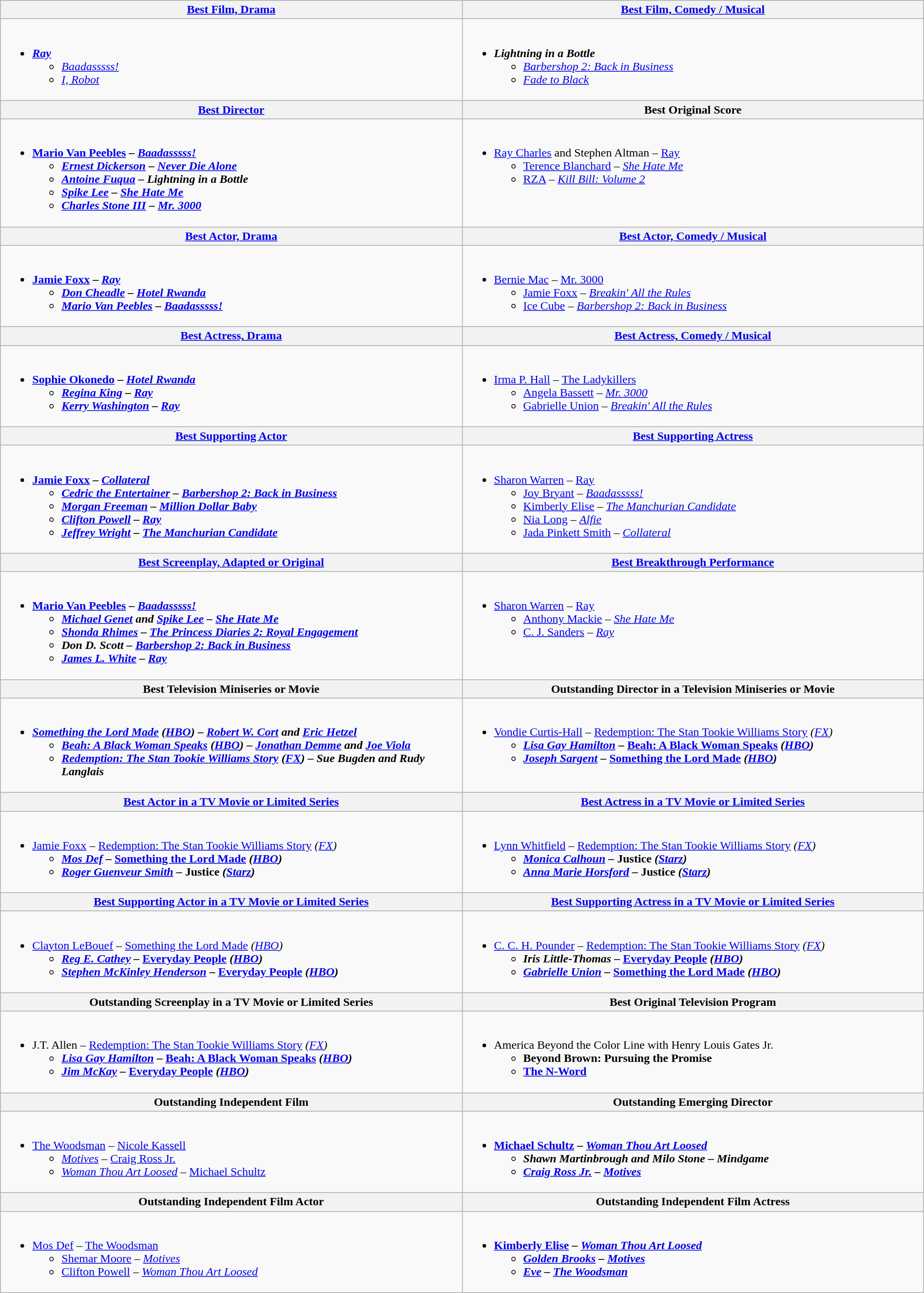<table class=wikitable width="100%">
<tr>
<th width="50%"><a href='#'>Best Film, Drama</a></th>
<th width="50%"><a href='#'>Best Film, Comedy / Musical</a></th>
</tr>
<tr>
<td valign="top"><br><ul><li><strong><em><a href='#'>Ray</a></em></strong><ul><li><em><a href='#'>Baadasssss!</a></em></li><li><em><a href='#'>I, Robot</a></em></li></ul></li></ul></td>
<td valign="top"><br><ul><li><strong><em>Lightning in a Bottle</em></strong><ul><li><em><a href='#'>Barbershop 2: Back in Business</a></em></li><li><em><a href='#'>Fade to Black</a></em></li></ul></li></ul></td>
</tr>
<tr>
<th width="50%"><a href='#'>Best Director</a></th>
<th width="50%">Best Original Score</th>
</tr>
<tr>
<td valign="top"><br><ul><li><strong><a href='#'>Mario Van Peebles</a> – <em><a href='#'>Baadasssss!</a><strong><em><ul><li><a href='#'>Ernest Dickerson</a> – </em><a href='#'>Never Die Alone</a><em></li><li><a href='#'>Antoine Fuqua</a> – </em>Lightning in a Bottle<em></li><li><a href='#'>Spike Lee</a> – </em><a href='#'>She Hate Me</a><em></li><li><a href='#'>Charles Stone III</a> – </em><a href='#'>Mr. 3000</a><em></li></ul></li></ul></td>
<td valign="top"><br><ul><li></strong><a href='#'>Ray Charles</a> and Stephen Altman – </em><a href='#'>Ray</a></em></strong><ul><li><a href='#'>Terence Blanchard</a> – <em><a href='#'>She Hate Me</a></em></li><li><a href='#'>RZA</a> – <em><a href='#'>Kill Bill: Volume 2</a></em></li></ul></li></ul></td>
</tr>
<tr>
<th width="50%"><a href='#'>Best Actor, Drama</a></th>
<th width="50%"><a href='#'>Best Actor, Comedy / Musical</a></th>
</tr>
<tr>
<td valign="top"><br><ul><li><strong><a href='#'>Jamie Foxx</a> – <em><a href='#'>Ray</a><strong><em><ul><li><a href='#'>Don Cheadle</a> – </em><a href='#'>Hotel Rwanda</a><em></li><li><a href='#'>Mario Van Peebles</a> – </em><a href='#'>Baadasssss!</a><em></li></ul></li></ul></td>
<td valign="top"><br><ul><li></strong><a href='#'>Bernie Mac</a> – </em><a href='#'>Mr. 3000</a></em></strong><ul><li><a href='#'>Jamie Foxx</a> – <em><a href='#'>Breakin' All the Rules</a></em></li><li><a href='#'>Ice Cube</a> – <em><a href='#'>Barbershop 2: Back in Business</a></em></li></ul></li></ul></td>
</tr>
<tr>
<th width="50%"><a href='#'>Best Actress, Drama</a></th>
<th width="50%"><a href='#'>Best Actress, Comedy / Musical</a></th>
</tr>
<tr>
<td valign="top"><br><ul><li><strong><a href='#'>Sophie Okonedo</a> – <em><a href='#'>Hotel Rwanda</a><strong><em><ul><li><a href='#'>Regina King</a> – </em><a href='#'>Ray</a><em></li><li><a href='#'>Kerry Washington</a> – </em><a href='#'>Ray</a><em></li></ul></li></ul></td>
<td valign="top"><br><ul><li></strong><a href='#'>Irma P. Hall</a> – </em><a href='#'>The Ladykillers</a></em></strong><ul><li><a href='#'>Angela Bassett</a> – <em><a href='#'>Mr. 3000</a></em></li><li><a href='#'>Gabrielle Union</a> – <em><a href='#'>Breakin' All the Rules</a></em></li></ul></li></ul></td>
</tr>
<tr>
<th width="50%"><a href='#'>Best Supporting Actor</a></th>
<th width="50%"><a href='#'>Best Supporting Actress</a></th>
</tr>
<tr>
<td valign="top"><br><ul><li><strong><a href='#'>Jamie Foxx</a> – <em><a href='#'>Collateral</a><strong><em><ul><li><a href='#'>Cedric the Entertainer</a> – </em><a href='#'>Barbershop 2: Back in Business</a><em></li><li><a href='#'>Morgan Freeman</a> – </em><a href='#'>Million Dollar Baby</a><em></li><li><a href='#'>Clifton Powell</a> – </em><a href='#'>Ray</a><em></li><li><a href='#'>Jeffrey Wright</a> – </em><a href='#'>The Manchurian Candidate</a><em></li></ul></li></ul></td>
<td valign="top"><br><ul><li></strong><a href='#'>Sharon Warren</a> – </em><a href='#'>Ray</a></em></strong><ul><li><a href='#'>Joy Bryant</a> – <em><a href='#'>Baadasssss!</a></em></li><li><a href='#'>Kimberly Elise</a> – <em><a href='#'>The Manchurian Candidate</a></em></li><li><a href='#'>Nia Long</a> – <em><a href='#'>Alfie</a></em></li><li><a href='#'>Jada Pinkett Smith</a> – <em><a href='#'>Collateral</a></em></li></ul></li></ul></td>
</tr>
<tr>
<th width="50%"><a href='#'>Best Screenplay, Adapted or Original</a></th>
<th width="50%"><a href='#'>Best Breakthrough Performance</a></th>
</tr>
<tr>
<td valign="top"><br><ul><li><strong><a href='#'>Mario Van Peebles</a> – <em><a href='#'>Baadasssss!</a><strong><em><ul><li><a href='#'>Michael Genet</a> and <a href='#'>Spike Lee</a> – </em><a href='#'>She Hate Me</a><em></li><li><a href='#'>Shonda Rhimes</a> – </em><a href='#'>The Princess Diaries 2: Royal Engagement</a><em></li><li>Don D. Scott – </em><a href='#'>Barbershop 2: Back in Business</a><em></li><li><a href='#'>James L. White</a> – </em><a href='#'>Ray</a><em></li></ul></li></ul></td>
<td valign="top"><br><ul><li></strong><a href='#'>Sharon Warren</a> – </em><a href='#'>Ray</a></em></strong><ul><li><a href='#'>Anthony Mackie</a> – <em><a href='#'>She Hate Me</a></em></li><li><a href='#'>C. J. Sanders</a> – <em><a href='#'>Ray</a></em></li></ul></li></ul></td>
</tr>
<tr>
<th width="50%">Best Television Miniseries or Movie</th>
<th width="50%">Outstanding Director in a Television Miniseries or Movie</th>
</tr>
<tr>
<td valign="top"><br><ul><li><strong><em><a href='#'>Something the Lord Made</a><em> (<a href='#'>HBO</a>) – <a href='#'>Robert W. Cort</a> and <a href='#'>Eric Hetzel</a><strong><ul><li></em><a href='#'>Beah: A Black Woman Speaks</a><em> (<a href='#'>HBO</a>) – <a href='#'>Jonathan Demme</a> and <a href='#'>Joe Viola</a></li><li></em><a href='#'>Redemption: The Stan Tookie Williams Story</a><em> (<a href='#'>FX</a>) – Sue Bugden and Rudy Langlais</li></ul></li></ul></td>
<td valign="top"><br><ul><li></strong><a href='#'>Vondie Curtis-Hall</a> – </em><a href='#'>Redemption: The Stan Tookie Williams Story</a><em> (<a href='#'>FX</a>)<strong><ul><li><a href='#'>Lisa Gay Hamilton</a> – </em><a href='#'>Beah: A Black Woman Speaks</a><em> (<a href='#'>HBO</a>)</li><li><a href='#'>Joseph Sargent</a> – </em><a href='#'>Something the Lord Made</a><em> (<a href='#'>HBO</a>)</li></ul></li></ul></td>
</tr>
<tr>
<th width="50%"><a href='#'>Best Actor in a TV Movie or Limited Series</a></th>
<th width="50%"><a href='#'>Best Actress in a TV Movie or Limited Series</a></th>
</tr>
<tr>
<td valign="top"><br><ul><li></strong><a href='#'>Jamie Foxx</a> – </em><a href='#'>Redemption: The Stan Tookie Williams Story</a><em> (<a href='#'>FX</a>)<strong><ul><li><a href='#'>Mos Def</a> – </em><a href='#'>Something the Lord Made</a><em> (<a href='#'>HBO</a>)</li><li><a href='#'>Roger Guenveur Smith</a> – </em>Justice<em> (<a href='#'>Starz</a>)</li></ul></li></ul></td>
<td valign="top"><br><ul><li></strong><a href='#'>Lynn Whitfield</a> – </em><a href='#'>Redemption: The Stan Tookie Williams Story</a><em> (<a href='#'>FX</a>)<strong><ul><li><a href='#'>Monica Calhoun</a> – </em>Justice<em> (<a href='#'>Starz</a>)</li><li><a href='#'>Anna Marie Horsford</a> – </em>Justice<em> (<a href='#'>Starz</a>)</li></ul></li></ul></td>
</tr>
<tr>
<th width="50%"><a href='#'>Best Supporting Actor in a TV Movie or Limited Series</a></th>
<th width="50%"><a href='#'>Best Supporting Actress in a TV Movie or Limited Series</a></th>
</tr>
<tr>
<td valign="top"><br><ul><li></strong><a href='#'>Clayton LeBouef</a> – </em><a href='#'>Something the Lord Made</a><em> (<a href='#'>HBO</a>)<strong><ul><li><a href='#'>Reg E. Cathey</a> – </em><a href='#'>Everyday People</a><em> (<a href='#'>HBO</a>)</li><li><a href='#'>Stephen McKinley Henderson</a> – </em><a href='#'>Everyday People</a><em> (<a href='#'>HBO</a>)</li></ul></li></ul></td>
<td valign="top"><br><ul><li></strong><a href='#'>C. C. H. Pounder</a> – </em><a href='#'>Redemption: The Stan Tookie Williams Story</a><em> (<a href='#'>FX</a>)<strong><ul><li>Iris Little-Thomas – </em><a href='#'>Everyday People</a><em> (<a href='#'>HBO</a>)</li><li><a href='#'>Gabrielle Union</a> – </em><a href='#'>Something the Lord Made</a><em> (<a href='#'>HBO</a>)</li></ul></li></ul></td>
</tr>
<tr>
<th width="50%">Outstanding Screenplay in a TV Movie or Limited Series</th>
<th width="50%">Best Original Television Program</th>
</tr>
<tr>
<td valign="top"><br><ul><li></strong>J.T. Allen – </em><a href='#'>Redemption: The Stan Tookie Williams Story</a><em> (<a href='#'>FX</a>)<strong><ul><li><a href='#'>Lisa Gay Hamilton</a> – </em><a href='#'>Beah: A Black Woman Speaks</a><em> (<a href='#'>HBO</a>)</li><li><a href='#'>Jim McKay</a> – </em><a href='#'>Everyday People</a><em> (<a href='#'>HBO</a>)</li></ul></li></ul></td>
<td valign="top"><br><ul><li></em></strong>America Beyond the Color Line with Henry Louis Gates Jr.<strong><em><ul><li></em>Beyond Brown: Pursuing the Promise<em></li><li></em><a href='#'>The N-Word</a><em></li></ul></li></ul></td>
</tr>
<tr>
<th width="50%">Outstanding Independent Film</th>
<th width="50%">Outstanding Emerging Director</th>
</tr>
<tr>
<td valign="top"><br><ul><li></em></strong><a href='#'>The Woodsman</a></em> – <a href='#'>Nicole Kassell</a></strong><ul><li><em><a href='#'>Motives</a></em> – <a href='#'>Craig Ross Jr.</a></li><li><em><a href='#'>Woman Thou Art Loosed</a></em> – <a href='#'>Michael Schultz</a></li></ul></li></ul></td>
<td valign="top"><br><ul><li><strong><a href='#'>Michael Schultz</a> – <em><a href='#'>Woman Thou Art Loosed</a><strong><em><ul><li>Shawn Martinbrough and Milo Stone – </em>Mindgame<em></li><li><a href='#'>Craig Ross Jr.</a> – </em><a href='#'>Motives</a><em></li></ul></li></ul></td>
</tr>
<tr>
<th width="50%">Outstanding Independent Film Actor</th>
<th width="50%">Outstanding Independent Film Actress</th>
</tr>
<tr>
<td valign="top"><br><ul><li></strong><a href='#'>Mos Def</a> – </em><a href='#'>The Woodsman</a></em></strong><ul><li><a href='#'>Shemar Moore</a> – <em><a href='#'>Motives</a></em></li><li><a href='#'>Clifton Powell</a> – <em><a href='#'>Woman Thou Art Loosed</a></em></li></ul></li></ul></td>
<td valign="top"><br><ul><li><strong><a href='#'>Kimberly Elise</a> – <em><a href='#'>Woman Thou Art Loosed</a><strong><em><ul><li><a href='#'>Golden Brooks</a> – </em><a href='#'>Motives</a><em></li><li><a href='#'>Eve</a> – </em><a href='#'>The Woodsman</a><em></li></ul></li></ul></td>
</tr>
</table>
